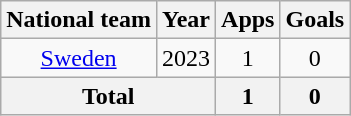<table class="wikitable" style="text-align:center">
<tr>
<th>National team</th>
<th>Year</th>
<th>Apps</th>
<th>Goals</th>
</tr>
<tr>
<td><a href='#'>Sweden</a></td>
<td>2023</td>
<td>1</td>
<td>0</td>
</tr>
<tr>
<th colspan="2">Total</th>
<th>1</th>
<th>0</th>
</tr>
</table>
